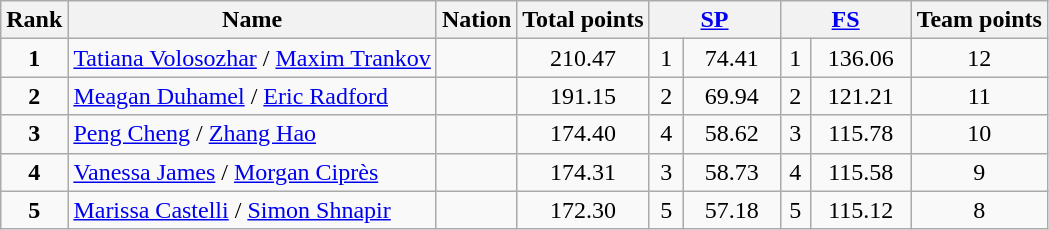<table class="wikitable sortable">
<tr>
<th>Rank</th>
<th>Name</th>
<th>Nation</th>
<th>Total points</th>
<th colspan="2" width="80px"><a href='#'>SP</a></th>
<th colspan="2" width="80px"><a href='#'>FS</a></th>
<th>Team points</th>
</tr>
<tr>
<td style="text-align: center;"><strong>1</strong></td>
<td><a href='#'>Tatiana Volosozhar</a> / <a href='#'>Maxim Trankov</a></td>
<td></td>
<td style="text-align: center;">210.47</td>
<td style="text-align: center;">1</td>
<td style="text-align: center;">74.41</td>
<td style="text-align: center;">1</td>
<td style="text-align: center;">136.06</td>
<td style="text-align: center;">12</td>
</tr>
<tr>
<td style="text-align: center;"><strong>2</strong></td>
<td><a href='#'>Meagan Duhamel</a> / <a href='#'>Eric Radford</a></td>
<td></td>
<td style="text-align: center;">191.15</td>
<td style="text-align: center;">2</td>
<td style="text-align: center;">69.94</td>
<td style="text-align: center;">2</td>
<td style="text-align: center;">121.21</td>
<td style="text-align: center;">11</td>
</tr>
<tr>
<td style="text-align: center;"><strong>3</strong></td>
<td><a href='#'>Peng Cheng</a> / <a href='#'>Zhang Hao</a></td>
<td></td>
<td style="text-align: center;">174.40</td>
<td style="text-align: center;">4</td>
<td style="text-align: center;">58.62</td>
<td style="text-align: center;">3</td>
<td style="text-align: center;">115.78</td>
<td style="text-align: center;">10</td>
</tr>
<tr>
<td style="text-align: center;"><strong>4</strong></td>
<td><a href='#'>Vanessa James</a> / <a href='#'>Morgan Ciprès</a></td>
<td></td>
<td style="text-align: center;">174.31</td>
<td style="text-align: center;">3</td>
<td style="text-align: center;">58.73</td>
<td style="text-align: center;">4</td>
<td style="text-align: center;">115.58</td>
<td style="text-align: center;">9</td>
</tr>
<tr>
<td style="text-align: center;"><strong>5</strong></td>
<td><a href='#'>Marissa Castelli</a> / <a href='#'>Simon Shnapir</a></td>
<td></td>
<td style="text-align: center;">172.30</td>
<td style="text-align: center;">5</td>
<td style="text-align: center;">57.18</td>
<td style="text-align: center;">5</td>
<td style="text-align: center;">115.12</td>
<td style="text-align: center;">8</td>
</tr>
</table>
